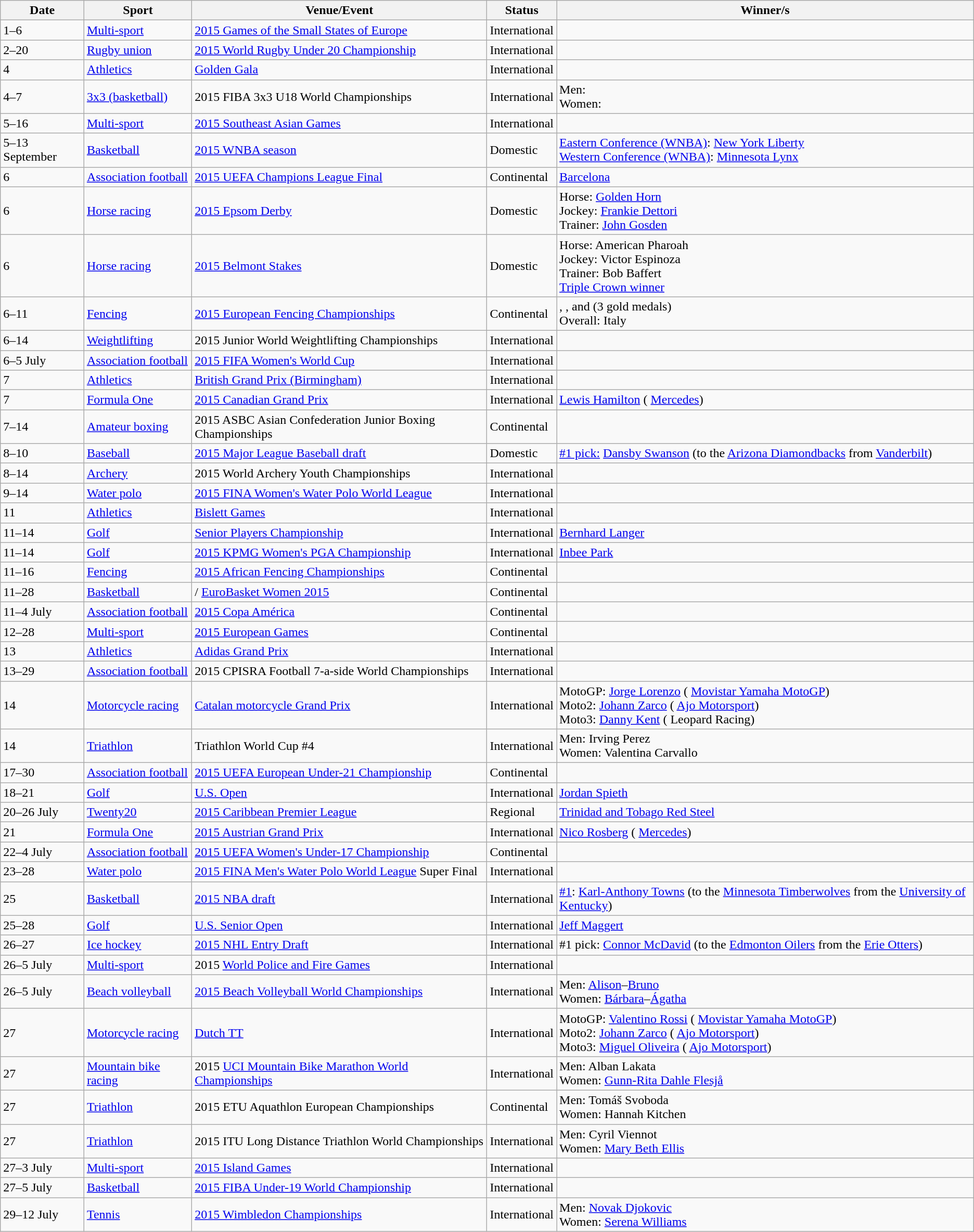<table class="wikitable sortable">
<tr>
<th>Date</th>
<th>Sport</th>
<th>Venue/Event</th>
<th>Status</th>
<th>Winner/s</th>
</tr>
<tr>
<td>1–6</td>
<td><a href='#'>Multi-sport</a></td>
<td> <a href='#'>2015 Games of the Small States of Europe</a></td>
<td>International</td>
<td></td>
</tr>
<tr>
<td>2–20</td>
<td><a href='#'>Rugby union</a></td>
<td> <a href='#'>2015 World Rugby Under 20 Championship</a></td>
<td>International</td>
<td></td>
</tr>
<tr>
<td>4</td>
<td><a href='#'>Athletics</a></td>
<td> <a href='#'>Golden Gala</a></td>
<td>International</td>
<td></td>
</tr>
<tr>
<td>4–7</td>
<td><a href='#'>3x3 (basketball)</a></td>
<td> 2015 FIBA 3x3 U18 World Championships</td>
<td>International</td>
<td>Men: <br>Women: </td>
</tr>
<tr>
<td>5–16</td>
<td><a href='#'>Multi-sport</a></td>
<td> <a href='#'>2015 Southeast Asian Games</a></td>
<td>International</td>
<td></td>
</tr>
<tr>
<td>5–13 September</td>
<td><a href='#'>Basketball</a></td>
<td> <a href='#'>2015 WNBA season</a></td>
<td>Domestic</td>
<td><a href='#'>Eastern Conference (WNBA)</a>:  <a href='#'>New York Liberty</a><br><a href='#'>Western Conference (WNBA)</a>:  <a href='#'>Minnesota Lynx</a></td>
</tr>
<tr>
<td>6</td>
<td><a href='#'>Association football</a></td>
<td> <a href='#'>2015 UEFA Champions League Final</a></td>
<td>Continental</td>
<td> <a href='#'>Barcelona</a></td>
</tr>
<tr>
<td>6</td>
<td><a href='#'>Horse racing</a></td>
<td> <a href='#'>2015 Epsom Derby</a></td>
<td>Domestic</td>
<td>Horse:  <a href='#'>Golden Horn</a><br>Jockey:  <a href='#'>Frankie Dettori</a><br>Trainer:  <a href='#'>John Gosden</a></td>
</tr>
<tr>
<td>6</td>
<td><a href='#'>Horse racing</a></td>
<td> <a href='#'>2015 Belmont Stakes</a></td>
<td>Domestic</td>
<td>Horse:  American Pharoah<br>Jockey:  Victor Espinoza<br>Trainer:  Bob Baffert<br><a href='#'>Triple Crown winner</a></td>
</tr>
<tr>
<td>6–11</td>
<td><a href='#'>Fencing</a></td>
<td> <a href='#'>2015 European Fencing Championships</a></td>
<td>Continental</td>
<td>, , and  (3 gold medals)<br> Overall: Italy</td>
</tr>
<tr>
<td>6–14</td>
<td><a href='#'>Weightlifting</a></td>
<td> 2015 Junior World Weightlifting Championships</td>
<td>International</td>
<td></td>
</tr>
<tr>
<td>6–5 July</td>
<td><a href='#'>Association football</a></td>
<td> <a href='#'>2015 FIFA Women's World Cup</a></td>
<td>International</td>
<td></td>
</tr>
<tr>
<td>7</td>
<td><a href='#'>Athletics</a></td>
<td> <a href='#'>British Grand Prix (Birmingham)</a></td>
<td>International</td>
<td></td>
</tr>
<tr>
<td>7</td>
<td><a href='#'>Formula One</a></td>
<td> <a href='#'>2015 Canadian Grand Prix</a></td>
<td>International</td>
<td> <a href='#'>Lewis Hamilton</a> ( <a href='#'>Mercedes</a>)</td>
</tr>
<tr>
<td>7–14</td>
<td><a href='#'>Amateur boxing</a></td>
<td> 2015 ASBC Asian Confederation Junior Boxing Championships</td>
<td>Continental</td>
<td></td>
</tr>
<tr>
<td>8–10</td>
<td><a href='#'>Baseball</a></td>
<td> <a href='#'>2015 Major League Baseball draft</a></td>
<td>Domestic</td>
<td><a href='#'>#1 pick:</a>  <a href='#'>Dansby Swanson</a> (to the  <a href='#'>Arizona Diamondbacks</a> from  <a href='#'>Vanderbilt</a>)</td>
</tr>
<tr>
<td>8–14</td>
<td><a href='#'>Archery</a></td>
<td> 2015 World Archery Youth Championships</td>
<td>International</td>
<td></td>
</tr>
<tr>
<td>9–14</td>
<td><a href='#'>Water polo</a></td>
<td> <a href='#'>2015 FINA Women's Water Polo World League</a></td>
<td>International</td>
<td></td>
</tr>
<tr>
<td>11</td>
<td><a href='#'>Athletics</a></td>
<td> <a href='#'>Bislett Games</a></td>
<td>International</td>
<td></td>
</tr>
<tr>
<td>11–14</td>
<td><a href='#'>Golf</a></td>
<td> <a href='#'>Senior Players Championship</a></td>
<td>International</td>
<td> <a href='#'>Bernhard Langer</a></td>
</tr>
<tr>
<td>11–14</td>
<td><a href='#'>Golf</a></td>
<td> <a href='#'>2015 KPMG Women's PGA Championship</a></td>
<td>International</td>
<td> <a href='#'>Inbee Park</a></td>
</tr>
<tr>
<td>11–16</td>
<td><a href='#'>Fencing</a></td>
<td> <a href='#'>2015 African Fencing Championships</a></td>
<td>Continental</td>
<td></td>
</tr>
<tr>
<td>11–28</td>
<td><a href='#'>Basketball</a></td>
<td>/ <a href='#'>EuroBasket Women 2015</a></td>
<td>Continental</td>
<td></td>
</tr>
<tr>
<td>11–4 July</td>
<td><a href='#'>Association football</a></td>
<td> <a href='#'>2015 Copa América</a></td>
<td>Continental</td>
<td></td>
</tr>
<tr>
<td>12–28</td>
<td><a href='#'>Multi-sport</a></td>
<td> <a href='#'>2015 European Games</a></td>
<td>Continental</td>
<td></td>
</tr>
<tr>
<td>13</td>
<td><a href='#'>Athletics</a></td>
<td> <a href='#'>Adidas Grand Prix</a></td>
<td>International</td>
<td></td>
</tr>
<tr>
<td>13–29</td>
<td><a href='#'>Association football</a></td>
<td> 2015 CPISRA Football 7-a-side World Championships</td>
<td>International</td>
<td></td>
</tr>
<tr>
<td>14</td>
<td><a href='#'>Motorcycle racing</a></td>
<td> <a href='#'>Catalan motorcycle Grand Prix</a></td>
<td>International</td>
<td>MotoGP:  <a href='#'>Jorge Lorenzo</a> ( <a href='#'>Movistar Yamaha MotoGP</a>)<br>Moto2:  <a href='#'>Johann Zarco</a> ( <a href='#'>Ajo Motorsport</a>)<br>Moto3:  <a href='#'>Danny Kent</a> ( Leopard Racing)</td>
</tr>
<tr>
<td>14</td>
<td><a href='#'>Triathlon</a></td>
<td> Triathlon World Cup #4</td>
<td>International</td>
<td>Men:  Irving Perez<br>Women:  Valentina Carvallo</td>
</tr>
<tr>
<td>17–30</td>
<td><a href='#'>Association football</a></td>
<td> <a href='#'>2015 UEFA European Under-21 Championship</a></td>
<td>Continental</td>
<td></td>
</tr>
<tr>
<td>18–21</td>
<td><a href='#'>Golf</a></td>
<td> <a href='#'>U.S. Open</a></td>
<td>International</td>
<td> <a href='#'>Jordan Spieth</a></td>
</tr>
<tr>
<td>20–26 July</td>
<td><a href='#'>Twenty20</a></td>
<td> <a href='#'>2015 Caribbean Premier League</a></td>
<td>Regional</td>
<td> <a href='#'>Trinidad and Tobago Red Steel</a></td>
</tr>
<tr>
<td>21</td>
<td><a href='#'>Formula One</a></td>
<td> <a href='#'>2015 Austrian Grand Prix</a></td>
<td>International</td>
<td> <a href='#'>Nico Rosberg</a> ( <a href='#'>Mercedes</a>)</td>
</tr>
<tr>
<td>22–4 July</td>
<td><a href='#'>Association football</a></td>
<td> <a href='#'>2015 UEFA Women's Under-17 Championship</a></td>
<td>Continental</td>
<td></td>
</tr>
<tr>
<td>23–28</td>
<td><a href='#'>Water polo</a></td>
<td> <a href='#'>2015 FINA Men's Water Polo World League</a> Super Final</td>
<td>International</td>
<td></td>
</tr>
<tr>
<td>25</td>
<td><a href='#'>Basketball</a></td>
<td> <a href='#'>2015 NBA draft</a></td>
<td>International</td>
<td><a href='#'>#1</a>:  <a href='#'>Karl-Anthony Towns</a> (to the  <a href='#'>Minnesota Timberwolves</a> from the  <a href='#'>University of Kentucky</a>)</td>
</tr>
<tr>
<td>25–28</td>
<td><a href='#'>Golf</a></td>
<td> <a href='#'>U.S. Senior Open</a></td>
<td>International</td>
<td> <a href='#'>Jeff Maggert</a></td>
</tr>
<tr>
<td>26–27</td>
<td><a href='#'>Ice hockey</a></td>
<td> <a href='#'>2015 NHL Entry Draft</a></td>
<td>International</td>
<td>#1 pick:  <a href='#'>Connor McDavid</a> (to the  <a href='#'>Edmonton Oilers</a> from the  <a href='#'>Erie Otters</a>)</td>
</tr>
<tr>
<td>26–5 July</td>
<td><a href='#'>Multi-sport</a></td>
<td> 2015 <a href='#'>World Police and Fire Games</a></td>
<td>International</td>
<td></td>
</tr>
<tr>
<td>26–5 July</td>
<td><a href='#'>Beach volleyball</a></td>
<td> <a href='#'>2015 Beach Volleyball World Championships</a></td>
<td>International</td>
<td>Men:  <a href='#'>Alison</a>–<a href='#'>Bruno</a><br>Women:  <a href='#'>Bárbara</a>–<a href='#'>Ágatha</a></td>
</tr>
<tr>
<td>27</td>
<td><a href='#'>Motorcycle racing</a></td>
<td> <a href='#'>Dutch TT</a></td>
<td>International</td>
<td>MotoGP:  <a href='#'>Valentino Rossi</a> ( <a href='#'>Movistar Yamaha MotoGP</a>)<br>Moto2:  <a href='#'>Johann Zarco</a> ( <a href='#'>Ajo Motorsport</a>)<br>Moto3:  <a href='#'>Miguel Oliveira</a> ( <a href='#'>Ajo Motorsport</a>)</td>
</tr>
<tr>
<td>27</td>
<td><a href='#'>Mountain bike racing</a></td>
<td> 2015 <a href='#'>UCI Mountain Bike Marathon World Championships</a></td>
<td>International</td>
<td>Men:  Alban Lakata<br>Women:  <a href='#'>Gunn-Rita Dahle Flesjå</a></td>
</tr>
<tr>
<td>27</td>
<td><a href='#'>Triathlon</a></td>
<td> 2015 ETU Aquathlon European Championships</td>
<td>Continental</td>
<td>Men:  Tomáš Svoboda<br>Women:  Hannah Kitchen</td>
</tr>
<tr>
<td>27</td>
<td><a href='#'>Triathlon</a></td>
<td> 2015 ITU Long Distance Triathlon World Championships</td>
<td>International</td>
<td>Men:  Cyril Viennot<br>Women:  <a href='#'>Mary Beth Ellis</a></td>
</tr>
<tr>
<td>27–3 July</td>
<td><a href='#'>Multi-sport</a></td>
<td> <a href='#'>2015 Island Games</a></td>
<td>International</td>
<td></td>
</tr>
<tr>
<td>27–5 July</td>
<td><a href='#'>Basketball</a></td>
<td> <a href='#'>2015 FIBA Under-19 World Championship</a></td>
<td>International</td>
<td></td>
</tr>
<tr>
<td>29–12 July</td>
<td><a href='#'>Tennis</a></td>
<td> <a href='#'>2015 Wimbledon Championships</a></td>
<td>International</td>
<td>Men:  <a href='#'>Novak Djokovic</a><br>Women:  <a href='#'>Serena Williams</a></td>
</tr>
</table>
